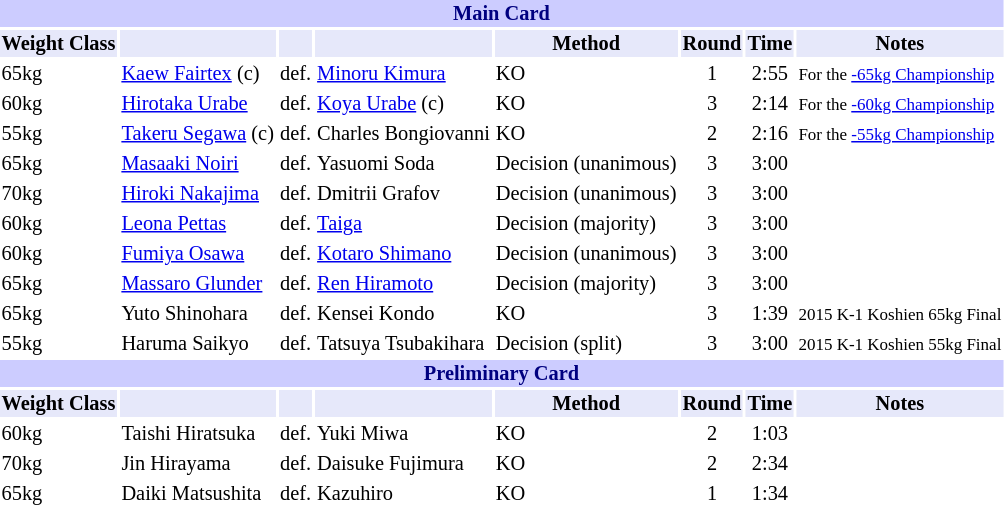<table class="toccolours" style="font-size: 85%;">
<tr>
<th colspan="8" style="background-color: #ccf; color: #000080; text-align: center;"><strong>Main Card</strong></th>
</tr>
<tr>
<th colspan="1" style="background-color: #E6E8FA; color: #000000; text-align: center;">Weight Class</th>
<th colspan="1" style="background-color: #E6E8FA; color: #000000; text-align: center;"></th>
<th colspan="1" style="background-color: #E6E8FA; color: #000000; text-align: center;"></th>
<th colspan="1" style="background-color: #E6E8FA; color: #000000; text-align: center;"></th>
<th colspan="1" style="background-color: #E6E8FA; color: #000000; text-align: center;">Method</th>
<th colspan="1" style="background-color: #E6E8FA; color: #000000; text-align: center;">Round</th>
<th colspan="1" style="background-color: #E6E8FA; color: #000000; text-align: center;">Time</th>
<th colspan="1" style="background-color: #E6E8FA; color: #000000; text-align: center;">Notes</th>
</tr>
<tr>
<td>65kg</td>
<td> <a href='#'>Kaew Fairtex</a> (c)</td>
<td align=center>def.</td>
<td> <a href='#'>Minoru Kimura</a></td>
<td>KO</td>
<td align=center>1</td>
<td align=center>2:55</td>
<td><small>For the <a href='#'>-65kg Championship</a></small></td>
</tr>
<tr>
<td>60kg</td>
<td> <a href='#'>Hirotaka Urabe</a></td>
<td align=center>def.</td>
<td> <a href='#'>Koya Urabe</a> (c)</td>
<td>KO</td>
<td align=center>3</td>
<td align=center>2:14</td>
<td><small>For the <a href='#'>-60kg Championship</a></small></td>
</tr>
<tr>
<td>55kg</td>
<td> <a href='#'>Takeru Segawa</a> (c)</td>
<td align=center>def.</td>
<td> Charles Bongiovanni</td>
<td>KO</td>
<td align=center>2</td>
<td align=center>2:16</td>
<td><small>For the <a href='#'>-55kg Championship</a></small></td>
</tr>
<tr>
<td>65kg</td>
<td> <a href='#'>Masaaki Noiri</a></td>
<td align=center>def.</td>
<td> Yasuomi Soda</td>
<td>Decision (unanimous)</td>
<td align=center>3</td>
<td align=center>3:00</td>
<td></td>
</tr>
<tr>
<td>70kg</td>
<td> <a href='#'>Hiroki Nakajima</a></td>
<td align=center>def.</td>
<td> Dmitrii Grafov</td>
<td>Decision (unanimous)</td>
<td align=center>3</td>
<td align=center>3:00</td>
<td></td>
</tr>
<tr>
<td>60kg</td>
<td> <a href='#'>Leona Pettas</a></td>
<td align=center>def.</td>
<td> <a href='#'>Taiga</a></td>
<td>Decision (majority)</td>
<td align=center>3</td>
<td align=center>3:00</td>
<td></td>
</tr>
<tr>
<td>60kg</td>
<td> <a href='#'>Fumiya Osawa</a></td>
<td align=center>def.</td>
<td> <a href='#'>Kotaro Shimano</a></td>
<td>Decision (unanimous)</td>
<td align=center>3</td>
<td align=center>3:00</td>
<td></td>
</tr>
<tr>
<td>65kg</td>
<td> <a href='#'>Massaro Glunder</a></td>
<td align=center>def.</td>
<td> <a href='#'>Ren Hiramoto</a></td>
<td>Decision (majority)</td>
<td align=center>3</td>
<td align=center>3:00</td>
<td></td>
</tr>
<tr>
<td>65kg</td>
<td> Yuto Shinohara</td>
<td align=center>def.</td>
<td> Kensei Kondo</td>
<td>KO</td>
<td align=center>3</td>
<td align=center>1:39</td>
<td><small>2015 K-1 Koshien 65kg Final</small></td>
</tr>
<tr>
<td>55kg</td>
<td> Haruma Saikyo</td>
<td align=center>def.</td>
<td> Tatsuya Tsubakihara</td>
<td>Decision (split)</td>
<td align=center>3</td>
<td align=center>3:00</td>
<td><small>2015 K-1 Koshien 55kg Final</small></td>
</tr>
<tr>
<th colspan="8" style="background-color: #ccf; color: #000080; text-align: center;"><strong>Preliminary Card</strong></th>
</tr>
<tr>
<th colspan="1" style="background-color: #E6E8FA; color: #000000; text-align: center;">Weight Class</th>
<th colspan="1" style="background-color: #E6E8FA; color: #000000; text-align: center;"></th>
<th colspan="1" style="background-color: #E6E8FA; color: #000000; text-align: center;"></th>
<th colspan="1" style="background-color: #E6E8FA; color: #000000; text-align: center;"></th>
<th colspan="1" style="background-color: #E6E8FA; color: #000000; text-align: center;">Method</th>
<th colspan="1" style="background-color: #E6E8FA; color: #000000; text-align: center;">Round</th>
<th colspan="1" style="background-color: #E6E8FA; color: #000000; text-align: center;">Time</th>
<th colspan="1" style="background-color: #E6E8FA; color: #000000; text-align: center;">Notes</th>
</tr>
<tr>
<td>60kg</td>
<td> Taishi Hiratsuka</td>
<td align=center>def.</td>
<td> Yuki Miwa</td>
<td>KO</td>
<td align=center>2</td>
<td align=center>1:03</td>
<td></td>
</tr>
<tr>
<td>70kg</td>
<td> Jin Hirayama</td>
<td align=center>def.</td>
<td> Daisuke Fujimura</td>
<td>KO</td>
<td align=center>2</td>
<td align=center>2:34</td>
<td></td>
</tr>
<tr>
<td>65kg</td>
<td> Daiki Matsushita</td>
<td align=center>def.</td>
<td> Kazuhiro</td>
<td>KO</td>
<td align=center>1</td>
<td align=center>1:34</td>
<td></td>
</tr>
<tr>
</tr>
</table>
